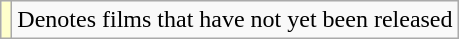<table class="wikitable">
<tr>
<td style="background:#ffc;"></td>
<td>Denotes films that have not yet been released</td>
</tr>
</table>
